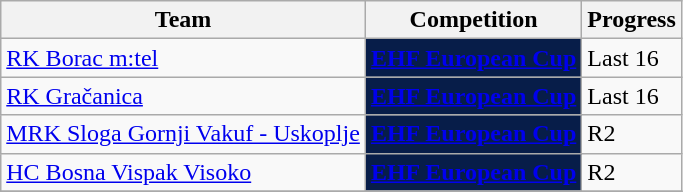<table class="wikitable sortable">
<tr>
<th>Team</th>
<th>Competition</th>
<th>Progress</th>
</tr>
<tr>
<td><a href='#'>RK Borac m:tel</a></td>
<td style="background-color:#071D49;color:#D0D3D4;text-align:center"><strong><a href='#'><span>EHF European Cup</span></a></strong></td>
<td>Last 16</td>
</tr>
<tr>
<td><a href='#'>RK Gračanica</a></td>
<td style="background-color:#071D49;color:#D0D3D4;text-align:center"><strong><a href='#'><span>EHF European Cup</span></a></strong></td>
<td>Last 16</td>
</tr>
<tr>
<td><a href='#'>MRK Sloga Gornji Vakuf - Uskoplje</a></td>
<td style="background-color:#071D49;color:#D0D3D4;text-align:center"><strong><a href='#'><span>EHF European Cup</span></a></strong></td>
<td>R2</td>
</tr>
<tr>
<td><a href='#'>HC Bosna Vispak Visoko</a></td>
<td style="background-color:#071D49;color:#D0D3D4;text-align:center"><strong><a href='#'><span>EHF European Cup</span></a></strong></td>
<td>R2</td>
</tr>
<tr>
</tr>
</table>
